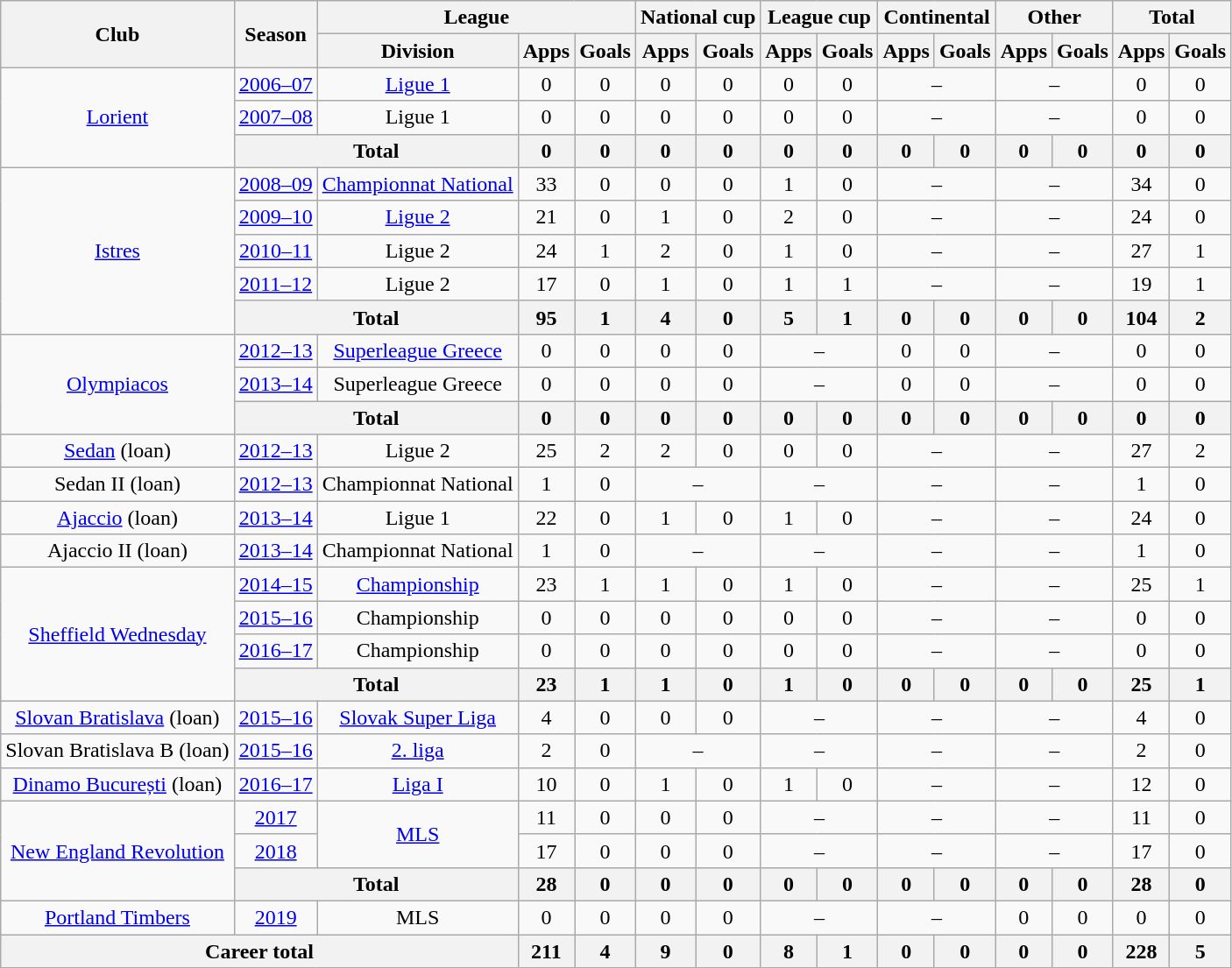<table class="wikitable" style="text-align:center">
<tr>
<th rowspan="2">Club</th>
<th rowspan="2">Season</th>
<th colspan="3">League</th>
<th colspan="2">National cup</th>
<th colspan="2">League cup</th>
<th colspan="2">Continental</th>
<th colspan="2">Other</th>
<th colspan="2">Total</th>
</tr>
<tr>
<th>Division</th>
<th>Apps</th>
<th>Goals</th>
<th>Apps</th>
<th>Goals</th>
<th>Apps</th>
<th>Goals</th>
<th>Apps</th>
<th>Goals</th>
<th>Apps</th>
<th>Goals</th>
<th>Apps</th>
<th>Goals</th>
</tr>
<tr>
<td rowspan="3"><a href='#'>Lorient</a></td>
<td><a href='#'>2006–07</a></td>
<td><a href='#'>Ligue 1</a></td>
<td>0</td>
<td>0</td>
<td>0</td>
<td>0</td>
<td>0</td>
<td>0</td>
<td colspan="2">–</td>
<td colspan="2">–</td>
<td>0</td>
<td>0</td>
</tr>
<tr>
<td><a href='#'>2007–08</a></td>
<td>Ligue 1</td>
<td>0</td>
<td>0</td>
<td>0</td>
<td>0</td>
<td>0</td>
<td>0</td>
<td colspan="2">–</td>
<td colspan="2">–</td>
<td>0</td>
<td>0</td>
</tr>
<tr>
<th colspan="2">Total</th>
<th>0</th>
<th>0</th>
<th>0</th>
<th>0</th>
<th>0</th>
<th>0</th>
<th>0</th>
<th>0</th>
<th>0</th>
<th>0</th>
<th>0</th>
<th>0</th>
</tr>
<tr>
<td rowspan="5"><a href='#'>Istres</a></td>
<td><a href='#'>2008–09</a></td>
<td><a href='#'>Championnat National</a></td>
<td>33</td>
<td>0</td>
<td>0</td>
<td>0</td>
<td>1</td>
<td>0</td>
<td colspan="2">–</td>
<td colspan="2">–</td>
<td>34</td>
<td>0</td>
</tr>
<tr>
<td><a href='#'>2009–10</a></td>
<td><a href='#'>Ligue 2</a></td>
<td>21</td>
<td>0</td>
<td>1</td>
<td>0</td>
<td>2</td>
<td>0</td>
<td colspan="2">–</td>
<td colspan="2">–</td>
<td>24</td>
<td>0</td>
</tr>
<tr>
<td><a href='#'>2010–11</a></td>
<td>Ligue 2</td>
<td>24</td>
<td>1</td>
<td>2</td>
<td>0</td>
<td>1</td>
<td>0</td>
<td colspan="2">–</td>
<td colspan="2">–</td>
<td>27</td>
<td>1</td>
</tr>
<tr>
<td><a href='#'>2011–12</a></td>
<td>Ligue 2</td>
<td>17</td>
<td>0</td>
<td>1</td>
<td>0</td>
<td>1</td>
<td>1</td>
<td colspan="2">–</td>
<td colspan="2">–</td>
<td>19</td>
<td>1</td>
</tr>
<tr>
<th colspan="2">Total</th>
<th>95</th>
<th>1</th>
<th>4</th>
<th>0</th>
<th>5</th>
<th>1</th>
<th>0</th>
<th>0</th>
<th>0</th>
<th>0</th>
<th>104</th>
<th>2</th>
</tr>
<tr>
<td rowspan="3"><a href='#'>Olympiacos</a></td>
<td><a href='#'>2012–13</a></td>
<td><a href='#'>Superleague Greece</a></td>
<td>0</td>
<td>0</td>
<td>0</td>
<td>0</td>
<td colspan="2">–</td>
<td>0</td>
<td>0</td>
<td colspan="2">–</td>
<td>0</td>
<td>0</td>
</tr>
<tr>
<td><a href='#'>2013–14</a></td>
<td>Superleague Greece</td>
<td>0</td>
<td>0</td>
<td>0</td>
<td>0</td>
<td colspan="2">–</td>
<td>0</td>
<td>0</td>
<td colspan="2">–</td>
<td>0</td>
<td>0</td>
</tr>
<tr>
<th colspan="2">Total</th>
<th>0</th>
<th>0</th>
<th>0</th>
<th>0</th>
<th>0</th>
<th>0</th>
<th>0</th>
<th>0</th>
<th>0</th>
<th>0</th>
<th>0</th>
<th>0</th>
</tr>
<tr>
<td><a href='#'>Sedan</a> (loan)</td>
<td><a href='#'>2012–13</a></td>
<td>Ligue 2</td>
<td>25</td>
<td>2</td>
<td>2</td>
<td>0</td>
<td>0</td>
<td>0</td>
<td colspan="2">–</td>
<td colspan="2">–</td>
<td>27</td>
<td>2</td>
</tr>
<tr>
<td>Sedan II (loan)</td>
<td><a href='#'>2012–13</a></td>
<td>Championnat National</td>
<td>1</td>
<td>0</td>
<td colspan="2">–</td>
<td colspan="2">–</td>
<td colspan="2">–</td>
<td colspan="2">–</td>
<td>1</td>
<td>0</td>
</tr>
<tr>
<td><a href='#'>Ajaccio</a> (loan)</td>
<td><a href='#'>2013–14</a></td>
<td>Ligue 1</td>
<td>22</td>
<td>0</td>
<td>1</td>
<td>0</td>
<td>1</td>
<td>0</td>
<td colspan="2">–</td>
<td colspan="2">–</td>
<td>24</td>
<td>0</td>
</tr>
<tr>
<td>Ajaccio II (loan)</td>
<td><a href='#'>2013–14</a></td>
<td>Championnat National</td>
<td>1</td>
<td>0</td>
<td colspan="2">–</td>
<td colspan="2">–</td>
<td colspan="2">–</td>
<td colspan="2">–</td>
<td>1</td>
<td>0</td>
</tr>
<tr>
<td rowspan="4"><a href='#'>Sheffield Wednesday</a></td>
<td><a href='#'>2014–15</a></td>
<td><a href='#'>Championship</a></td>
<td>23</td>
<td>1</td>
<td>1</td>
<td>0</td>
<td>1</td>
<td>0</td>
<td colspan="2">–</td>
<td colspan="2">–</td>
<td>25</td>
<td>1</td>
</tr>
<tr>
<td><a href='#'>2015–16</a></td>
<td>Championship</td>
<td>0</td>
<td>0</td>
<td>0</td>
<td>0</td>
<td>0</td>
<td>0</td>
<td colspan="2">–</td>
<td colspan="2">–</td>
<td>0</td>
<td>0</td>
</tr>
<tr>
<td><a href='#'>2016–17</a></td>
<td>Championship</td>
<td>0</td>
<td>0</td>
<td>0</td>
<td>0</td>
<td>0</td>
<td>0</td>
<td colspan="2">–</td>
<td colspan="2">–</td>
<td>0</td>
<td>0</td>
</tr>
<tr>
<th colspan="2">Total</th>
<th>23</th>
<th>1</th>
<th>1</th>
<th>0</th>
<th>1</th>
<th>0</th>
<th>0</th>
<th>0</th>
<th>0</th>
<th>0</th>
<th>25</th>
<th>1</th>
</tr>
<tr>
<td><a href='#'>Slovan Bratislava</a> (loan)</td>
<td><a href='#'>2015–16</a></td>
<td><a href='#'>Slovak Super Liga</a></td>
<td>4</td>
<td>0</td>
<td>0</td>
<td>0</td>
<td colspan="2">–</td>
<td colspan="2">–</td>
<td colspan="2">–</td>
<td>4</td>
<td>0</td>
</tr>
<tr>
<td>Slovan Bratislava B (loan)</td>
<td><a href='#'>2015–16</a></td>
<td><a href='#'>2. liga</a></td>
<td>2</td>
<td>0</td>
<td colspan="2">–</td>
<td colspan="2">–</td>
<td colspan="2">–</td>
<td colspan="2">–</td>
<td>2</td>
<td>0</td>
</tr>
<tr>
<td><a href='#'>Dinamo București</a> (loan)</td>
<td><a href='#'>2016–17</a></td>
<td><a href='#'>Liga I</a></td>
<td>10</td>
<td>0</td>
<td>1</td>
<td>0</td>
<td>1</td>
<td>0</td>
<td colspan="2">–</td>
<td colspan="2">–</td>
<td>12</td>
<td>0</td>
</tr>
<tr>
<td rowspan="3"><a href='#'>New England Revolution</a></td>
<td><a href='#'>2017</a></td>
<td rowspan="2"><a href='#'>MLS</a></td>
<td>11</td>
<td>0</td>
<td>0</td>
<td>0</td>
<td colspan="2">–</td>
<td colspan="2">–</td>
<td colspan="2">–</td>
<td>11</td>
<td>0</td>
</tr>
<tr>
<td><a href='#'>2018</a></td>
<td>17</td>
<td>0</td>
<td>0</td>
<td>0</td>
<td colspan="2">–</td>
<td colspan="2">–</td>
<td colspan="2">–</td>
<td>17</td>
<td>0</td>
</tr>
<tr>
<th colspan="2">Total</th>
<th>28</th>
<th>0</th>
<th>0</th>
<th>0</th>
<th>0</th>
<th>0</th>
<th>0</th>
<th>0</th>
<th>0</th>
<th>0</th>
<th>28</th>
<th>0</th>
</tr>
<tr>
<td><a href='#'>Portland Timbers</a></td>
<td><a href='#'>2019</a></td>
<td>MLS</td>
<td>0</td>
<td>0</td>
<td>0</td>
<td>0</td>
<td colspan="2">–</td>
<td colspan="2">–</td>
<td>0</td>
<td>0</td>
<td>0</td>
<td>0</td>
</tr>
<tr>
<th colspan="3">Career total</th>
<th>211</th>
<th>4</th>
<th>9</th>
<th>0</th>
<th>8</th>
<th>1</th>
<th>0</th>
<th>0</th>
<th>0</th>
<th>0</th>
<th>228</th>
<th>5</th>
</tr>
</table>
